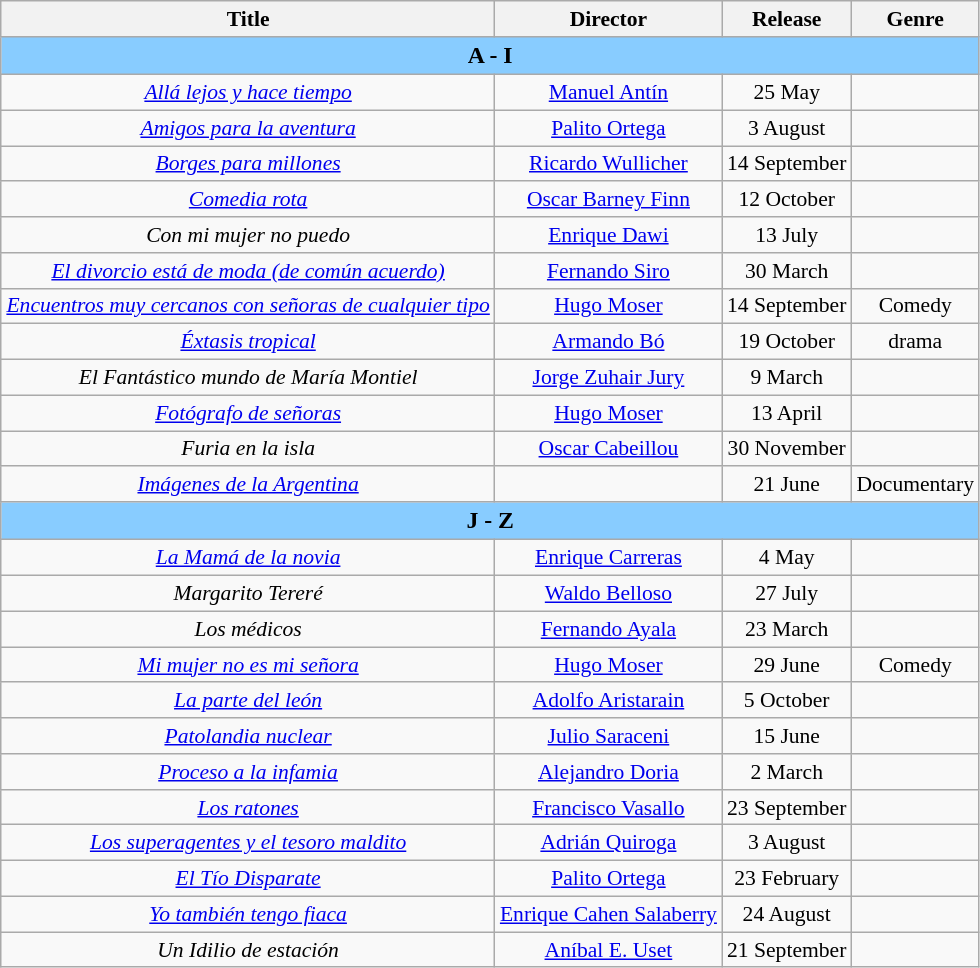<table class="wikitable" style="margin:1em 0 1em 1em; text-align: center; font-size: 90%;">
<tr>
<th scope="col">Title</th>
<th scope="col">Director</th>
<th scope="col">Release</th>
<th scope="col">Genre</th>
</tr>
<tr>
<th colspan="4" style="background-color:#88ccff; font-size:110%;"><strong>A  -  I</strong></th>
</tr>
<tr>
<td><em><a href='#'>Allá lejos y hace tiempo</a></em></td>
<td><a href='#'>Manuel Antín</a></td>
<td>25 May</td>
<td></td>
</tr>
<tr>
<td><em><a href='#'>Amigos para la aventura</a></em></td>
<td><a href='#'>Palito Ortega</a></td>
<td>3 August</td>
<td></td>
</tr>
<tr>
<td><em><a href='#'>Borges para millones</a></em></td>
<td><a href='#'>Ricardo Wullicher</a></td>
<td>14 September</td>
<td></td>
</tr>
<tr>
<td><em><a href='#'>Comedia rota</a></em></td>
<td><a href='#'>Oscar Barney Finn</a></td>
<td>12 October</td>
<td></td>
</tr>
<tr>
<td><em>Con mi mujer no puedo</em></td>
<td><a href='#'>Enrique Dawi</a></td>
<td>13 July</td>
<td></td>
</tr>
<tr>
<td><em><a href='#'>El divorcio está de moda (de común acuerdo)</a></em></td>
<td><a href='#'>Fernando Siro</a></td>
<td>30 March</td>
<td></td>
</tr>
<tr>
<td><em><a href='#'>Encuentros muy cercanos con señoras de cualquier tipo</a></em></td>
<td><a href='#'>Hugo Moser</a></td>
<td>14 September</td>
<td>Comedy</td>
</tr>
<tr>
<td><em><a href='#'>Éxtasis tropical</a></em></td>
<td><a href='#'>Armando Bó</a></td>
<td>19 October</td>
<td>drama</td>
</tr>
<tr>
<td><em>El Fantástico mundo de María Montiel</em></td>
<td><a href='#'>Jorge Zuhair Jury</a></td>
<td>9 March</td>
<td></td>
</tr>
<tr>
<td><em><a href='#'>Fotógrafo de señoras</a></em></td>
<td><a href='#'>Hugo Moser</a></td>
<td>13 April</td>
<td></td>
</tr>
<tr>
<td><em>Furia en la isla</em></td>
<td><a href='#'>Oscar Cabeillou</a></td>
<td>30 November</td>
<td></td>
</tr>
<tr>
<td><em><a href='#'>Imágenes de la Argentina</a></em></td>
<td></td>
<td>21 June</td>
<td>Documentary</td>
</tr>
<tr>
<th colspan="4" style="background-color:#88ccff; font-size:110%;"><strong>J  -  Z</strong></th>
</tr>
<tr>
<td><em><a href='#'>La Mamá de la novia</a></em></td>
<td><a href='#'>Enrique Carreras</a></td>
<td>4 May</td>
<td></td>
</tr>
<tr>
<td><em>Margarito Tereré</em></td>
<td><a href='#'>Waldo Belloso</a></td>
<td>27 July</td>
<td></td>
</tr>
<tr>
<td><em>Los médicos</em></td>
<td><a href='#'>Fernando Ayala</a></td>
<td>23 March</td>
<td></td>
</tr>
<tr>
<td><em><a href='#'>Mi mujer no es mi señora</a></em></td>
<td><a href='#'>Hugo Moser</a></td>
<td>29 June</td>
<td>Comedy</td>
</tr>
<tr>
<td><em><a href='#'>La parte del león</a></em></td>
<td><a href='#'>Adolfo Aristarain</a></td>
<td>5 October</td>
<td></td>
</tr>
<tr>
<td><em><a href='#'>Patolandia nuclear</a></em></td>
<td><a href='#'>Julio Saraceni</a></td>
<td>15 June</td>
<td></td>
</tr>
<tr>
<td><em><a href='#'>Proceso a la infamia</a></em></td>
<td><a href='#'>Alejandro Doria</a></td>
<td>2 March</td>
<td></td>
</tr>
<tr>
<td><em><a href='#'>Los ratones</a></em></td>
<td><a href='#'>Francisco Vasallo</a></td>
<td>23 September</td>
<td></td>
</tr>
<tr>
<td><em><a href='#'>Los superagentes y el tesoro maldito</a></em></td>
<td><a href='#'>Adrián Quiroga</a></td>
<td>3 August</td>
<td></td>
</tr>
<tr>
<td><em><a href='#'>El Tío Disparate</a></em></td>
<td><a href='#'>Palito Ortega</a></td>
<td>23 February</td>
<td></td>
</tr>
<tr>
<td><em><a href='#'>Yo también tengo fiaca</a></em></td>
<td><a href='#'>Enrique Cahen Salaberry</a></td>
<td>24 August</td>
<td></td>
</tr>
<tr>
<td><em>Un Idilio de estación</em></td>
<td><a href='#'>Aníbal E. Uset</a></td>
<td>21 September</td>
<td></td>
</tr>
</table>
